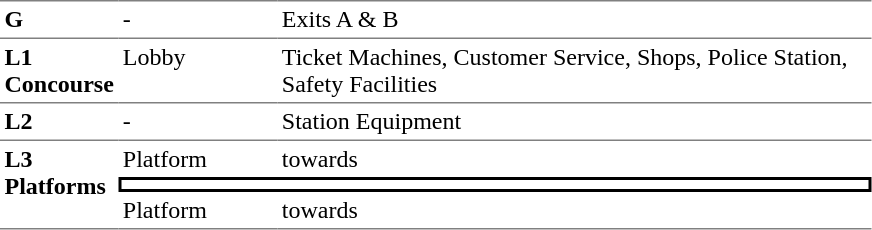<table border=0 cellspacing=0 cellpadding=3>
<tr>
<td style="border-top:solid 1px gray;" width=50 valign=top><strong>G</strong></td>
<td style="border-top:solid 1px gray;" width=100 valign=top>-</td>
<td style="border-top:solid 1px gray;" width=390 valign=top>Exits A & B</td>
</tr>
<tr>
<td style="border-bottom:solid 1px gray; border-top:solid 1px gray;" valign=top><strong>L1<br>Concourse</strong></td>
<td style="border-bottom:solid 1px gray; border-top:solid 1px gray;" valign=top>Lobby</td>
<td style="border-bottom:solid 1px gray; border-top:solid 1px gray;" valign=top>Ticket Machines, Customer Service, Shops, Police Station, Safety Facilities</td>
</tr>
<tr>
<td style="border-bottom:solid 1px gray;" valign=top><strong>L2</strong></td>
<td style="border-bottom:solid 1px gray;" valign=top>-</td>
<td style="border-bottom:solid 1px gray;" valign=top>Station Equipment</td>
</tr>
<tr>
<td style="border-bottom:solid 1px gray;" rowspan=3 valign=top><strong>L3<br>Platforms</strong></td>
<td>Platform </td>
<td>  towards  </td>
</tr>
<tr>
<td style="border-right:solid 2px black;border-left:solid 2px black;border-top:solid 2px black;border-bottom:solid 2px black;text-align:center;" colspan=2></td>
</tr>
<tr>
<td style="border-bottom:solid 1px gray;">Platform </td>
<td style="border-bottom:solid 1px gray;"> towards    </td>
</tr>
</table>
